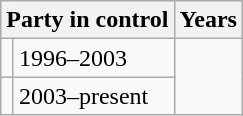<table class="wikitable">
<tr>
<th colspan="2">Party in control</th>
<th>Years</th>
</tr>
<tr>
<td></td>
<td>1996–2003</td>
</tr>
<tr>
<td></td>
<td>2003–present</td>
</tr>
</table>
